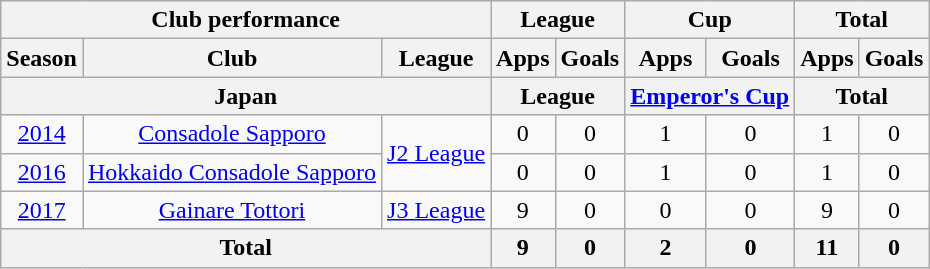<table class="wikitable" style="text-align:center;">
<tr>
<th colspan=3>Club performance</th>
<th colspan=2>League</th>
<th colspan=2>Cup</th>
<th colspan=2>Total</th>
</tr>
<tr>
<th>Season</th>
<th>Club</th>
<th>League</th>
<th>Apps</th>
<th>Goals</th>
<th>Apps</th>
<th>Goals</th>
<th>Apps</th>
<th>Goals</th>
</tr>
<tr>
<th colspan=3>Japan</th>
<th colspan=2>League</th>
<th colspan=2><a href='#'>Emperor's Cup</a></th>
<th colspan=2>Total</th>
</tr>
<tr>
<td><a href='#'>2014</a></td>
<td><a href='#'>Consadole Sapporo</a></td>
<td rowspan="2"><a href='#'>J2 League</a></td>
<td>0</td>
<td>0</td>
<td>1</td>
<td>0</td>
<td>1</td>
<td>0</td>
</tr>
<tr>
<td><a href='#'>2016</a></td>
<td><a href='#'>Hokkaido Consadole Sapporo</a></td>
<td>0</td>
<td>0</td>
<td>1</td>
<td>0</td>
<td>1</td>
<td>0</td>
</tr>
<tr>
<td><a href='#'>2017</a></td>
<td rowspan="1"><a href='#'>Gainare Tottori</a></td>
<td rowspan="1"><a href='#'>J3 League</a></td>
<td>9</td>
<td>0</td>
<td>0</td>
<td>0</td>
<td>9</td>
<td>0</td>
</tr>
<tr>
<th colspan=3>Total</th>
<th>9</th>
<th>0</th>
<th>2</th>
<th>0</th>
<th>11</th>
<th>0</th>
</tr>
</table>
